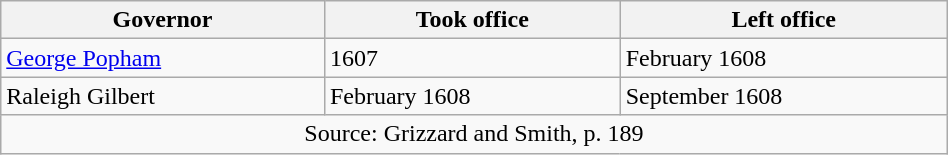<table class=wikitable width=50%>
<tr>
<th scope="col">Governor</th>
<th scope="col">Took office</th>
<th scope="col">Left office</th>
</tr>
<tr>
<td><a href='#'>George Popham</a></td>
<td>1607</td>
<td>February 1608</td>
</tr>
<tr>
<td>Raleigh Gilbert</td>
<td>February 1608</td>
<td>September 1608</td>
</tr>
<tr>
<td colspan=3 style="text-align: center">Source: Grizzard and Smith, p. 189</td>
</tr>
</table>
